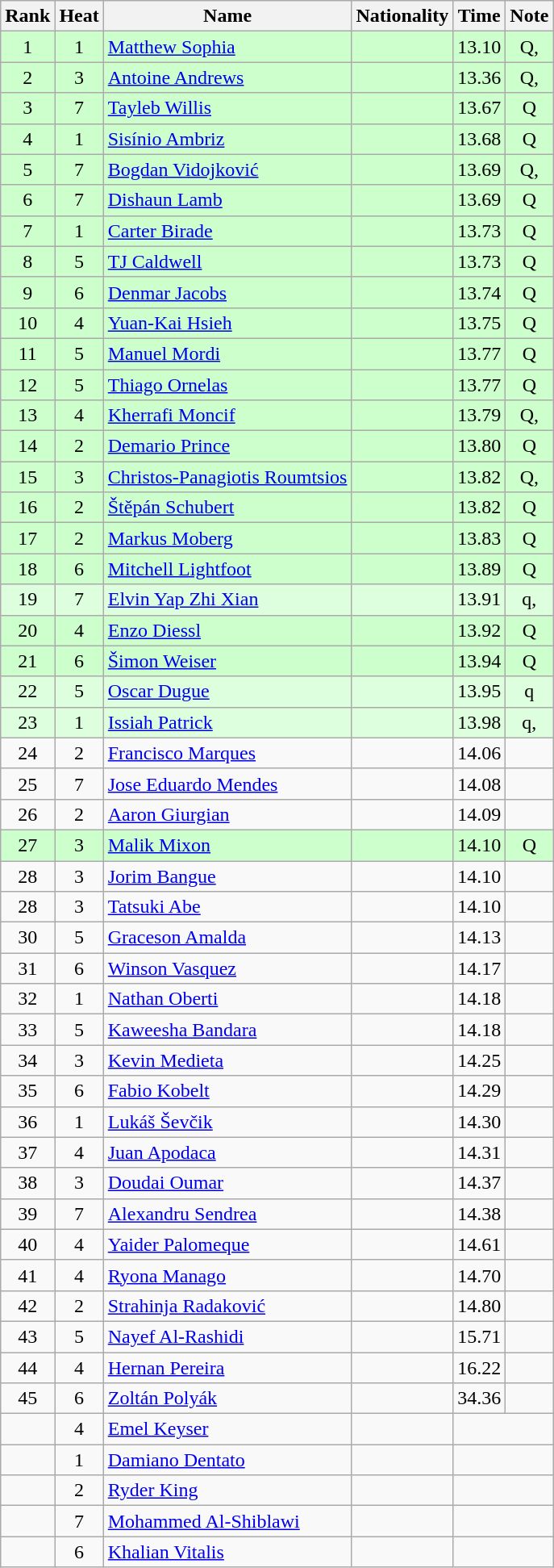<table class="wikitable sortable" style="text-align:center">
<tr>
<th>Rank</th>
<th>Heat</th>
<th>Name</th>
<th>Nationality</th>
<th>Time</th>
<th>Note</th>
</tr>
<tr bgcolor=ccffcc>
<td>1</td>
<td>1</td>
<td align=left><a href='#'>Matthew Sophia</a></td>
<td align=left></td>
<td>13.10</td>
<td>Q, </td>
</tr>
<tr bgcolor=ccffcc>
<td>2</td>
<td>3</td>
<td align=left><a href='#'>Antoine Andrews</a></td>
<td align=left></td>
<td>13.36</td>
<td>Q, </td>
</tr>
<tr bgcolor=ccffcc>
<td>3</td>
<td>7</td>
<td align=left><a href='#'>Tayleb Willis</a></td>
<td align=left></td>
<td>13.67</td>
<td>Q</td>
</tr>
<tr bgcolor=ccffcc>
<td>4</td>
<td>1</td>
<td align=left><a href='#'>Sisínio Ambriz</a></td>
<td align=left></td>
<td>13.68</td>
<td>Q</td>
</tr>
<tr bgcolor=ccffcc>
<td>5</td>
<td>7</td>
<td align=left><a href='#'>Bogdan Vidojković</a></td>
<td align=left></td>
<td>13.69 </td>
<td>Q, </td>
</tr>
<tr bgcolor=ccffcc>
<td>6</td>
<td>7</td>
<td align=left><a href='#'>Dishaun Lamb</a></td>
<td align=left></td>
<td>13.69 </td>
<td>Q</td>
</tr>
<tr bgcolor=ccffcc>
<td>7</td>
<td>1</td>
<td align=left><a href='#'>Carter Birade</a></td>
<td align=left></td>
<td>13.73 </td>
<td>Q</td>
</tr>
<tr bgcolor=ccffcc>
<td>8</td>
<td>5</td>
<td align=left><a href='#'>TJ Caldwell</a></td>
<td align=left></td>
<td>13.73 </td>
<td>Q</td>
</tr>
<tr bgcolor=ccffcc>
<td>9</td>
<td>6</td>
<td align=left><a href='#'>Denmar Jacobs</a></td>
<td align=left></td>
<td>13.74</td>
<td>Q</td>
</tr>
<tr bgcolor=ccffcc>
<td>10</td>
<td>4</td>
<td align=left><a href='#'>Yuan-Kai Hsieh</a></td>
<td align=left></td>
<td>13.75</td>
<td>Q</td>
</tr>
<tr bgcolor=ccffcc>
<td>11</td>
<td>5</td>
<td align=left><a href='#'>Manuel Mordi</a></td>
<td align=left></td>
<td>13.77 </td>
<td>Q</td>
</tr>
<tr bgcolor=ccffcc>
<td>12</td>
<td>5</td>
<td align=left><a href='#'>Thiago Ornelas</a></td>
<td align=left></td>
<td>13.77 </td>
<td>Q</td>
</tr>
<tr bgcolor=ccffcc>
<td>13</td>
<td>4</td>
<td align=left><a href='#'>Kherrafi Moncif</a></td>
<td align=left></td>
<td>13.79</td>
<td>Q, </td>
</tr>
<tr bgcolor=ccffcc>
<td>14</td>
<td>2</td>
<td align=left><a href='#'>Demario Prince</a></td>
<td align=left></td>
<td>13.80</td>
<td>Q</td>
</tr>
<tr bgcolor=ccffcc>
<td>15</td>
<td>3</td>
<td align=left><a href='#'>Christos-Panagiotis Roumtsios</a></td>
<td align=left></td>
<td>13.82 </td>
<td>Q, </td>
</tr>
<tr bgcolor=ccffcc>
<td>16</td>
<td>2</td>
<td align=left><a href='#'>Štěpán Schubert</a></td>
<td align=left></td>
<td>13.82 </td>
<td>Q</td>
</tr>
<tr bgcolor=ccffcc>
<td>17</td>
<td>2</td>
<td align=left><a href='#'>Markus Moberg</a></td>
<td align=left></td>
<td>13.83</td>
<td>Q</td>
</tr>
<tr bgcolor=ccffcc>
<td>18</td>
<td>6</td>
<td align=left><a href='#'>Mitchell Lightfoot</a></td>
<td align=left></td>
<td>13.89</td>
<td>Q</td>
</tr>
<tr bgcolor=ddffdd>
<td>19</td>
<td>7</td>
<td align=left><a href='#'>Elvin Yap Zhi Xian</a></td>
<td align=left></td>
<td>13.91</td>
<td>q, </td>
</tr>
<tr bgcolor=ccffcc>
<td>20</td>
<td>4</td>
<td align=left><a href='#'>Enzo Diessl</a></td>
<td align=left></td>
<td>13.92</td>
<td>Q</td>
</tr>
<tr bgcolor=ccffcc>
<td>21</td>
<td>6</td>
<td align=left><a href='#'>Šimon Weiser</a></td>
<td align=left></td>
<td>13.94</td>
<td>Q</td>
</tr>
<tr bgcolor=ddffdd>
<td>22</td>
<td>5</td>
<td align=left><a href='#'>Oscar Dugue</a></td>
<td align=left></td>
<td>13.95</td>
<td>q</td>
</tr>
<tr bgcolor=ddffdd>
<td>23</td>
<td>1</td>
<td align=left><a href='#'>Issiah Patrick</a></td>
<td align=left></td>
<td>13.98</td>
<td>q, </td>
</tr>
<tr>
<td>24</td>
<td>2</td>
<td align=left><a href='#'>Francisco Marques</a></td>
<td align=left></td>
<td>14.06</td>
<td></td>
</tr>
<tr>
<td>25</td>
<td>7</td>
<td align=left><a href='#'>Jose Eduardo Mendes</a></td>
<td align=left></td>
<td>14.08</td>
<td></td>
</tr>
<tr>
<td>26</td>
<td>2</td>
<td align=left><a href='#'>Aaron Giurgian</a></td>
<td align=left></td>
<td>14.09</td>
<td></td>
</tr>
<tr bgcolor=ccffcc>
<td>27</td>
<td>3</td>
<td align=left><a href='#'>Malik Mixon</a></td>
<td align=left></td>
<td>14.10 </td>
<td>Q</td>
</tr>
<tr>
<td>28</td>
<td>3</td>
<td align=left><a href='#'>Jorim Bangue</a></td>
<td align=left></td>
<td>14.10 </td>
<td></td>
</tr>
<tr>
<td>28</td>
<td>3</td>
<td align=left><a href='#'>Tatsuki Abe</a></td>
<td align=left></td>
<td>14.10 </td>
<td></td>
</tr>
<tr>
<td>30</td>
<td>5</td>
<td align=left><a href='#'>Graceson Amalda</a></td>
<td align=left></td>
<td>14.13</td>
<td></td>
</tr>
<tr>
<td>31</td>
<td>6</td>
<td align=left><a href='#'>Winson Vasquez</a></td>
<td align=left></td>
<td>14.17</td>
<td></td>
</tr>
<tr>
<td>32</td>
<td>1</td>
<td align=left><a href='#'>Nathan Oberti</a></td>
<td align=left></td>
<td>14.18 </td>
<td></td>
</tr>
<tr>
<td>33</td>
<td>5</td>
<td align=left><a href='#'>Kaweesha Bandara</a></td>
<td align=left></td>
<td>14.18 </td>
<td></td>
</tr>
<tr>
<td>34</td>
<td>3</td>
<td align=left><a href='#'>Kevin Medieta</a></td>
<td align=left></td>
<td>14.25</td>
<td></td>
</tr>
<tr>
<td>35</td>
<td>6</td>
<td align=left><a href='#'>Fabio Kobelt</a></td>
<td align=left></td>
<td>14.29</td>
<td></td>
</tr>
<tr>
<td>36</td>
<td>1</td>
<td align=left><a href='#'>Lukáš Ševčik</a></td>
<td align=left></td>
<td>14.30</td>
<td></td>
</tr>
<tr>
<td>37</td>
<td>4</td>
<td align=left><a href='#'>Juan Apodaca</a></td>
<td align=left></td>
<td>14.31</td>
<td></td>
</tr>
<tr>
<td>38</td>
<td>3</td>
<td align=left><a href='#'>Doudai Oumar</a></td>
<td align=left></td>
<td>14.37</td>
<td></td>
</tr>
<tr>
<td>39</td>
<td>7</td>
<td align=left><a href='#'>Alexandru Sendrea</a></td>
<td align=left></td>
<td>14.38</td>
<td></td>
</tr>
<tr>
<td>40</td>
<td>4</td>
<td align=left><a href='#'>Yaider Palomeque</a></td>
<td align=left></td>
<td>14.61</td>
<td></td>
</tr>
<tr>
<td>41</td>
<td>4</td>
<td align=left><a href='#'>Ryona Manago</a></td>
<td align=left></td>
<td>14.70</td>
<td></td>
</tr>
<tr>
<td>42</td>
<td>2</td>
<td align=left><a href='#'>Strahinja Radaković</a></td>
<td align=left></td>
<td>14.80</td>
<td></td>
</tr>
<tr>
<td>43</td>
<td>5</td>
<td align=left><a href='#'>Nayef Al-Rashidi</a></td>
<td align=left></td>
<td>15.71</td>
<td></td>
</tr>
<tr>
<td>44</td>
<td>4</td>
<td align=left><a href='#'>Hernan Pereira</a></td>
<td align=left></td>
<td>16.22</td>
<td></td>
</tr>
<tr>
<td>45</td>
<td>6</td>
<td align=left><a href='#'>Zoltán Polyák</a></td>
<td align=left></td>
<td>34.36</td>
<td></td>
</tr>
<tr>
<td></td>
<td>4</td>
<td align=left><a href='#'>Emel Keyser</a></td>
<td align=left></td>
<td colspan=2></td>
</tr>
<tr>
<td></td>
<td>1</td>
<td align=left><a href='#'>Damiano Dentato</a></td>
<td align=left></td>
<td colspan=2></td>
</tr>
<tr>
<td></td>
<td>2</td>
<td align=left><a href='#'>Ryder King</a></td>
<td align=left></td>
<td colspan=2></td>
</tr>
<tr>
<td></td>
<td>7</td>
<td align=left><a href='#'>Mohammed Al-Shiblawi</a></td>
<td align=left></td>
<td colspan=2></td>
</tr>
<tr>
<td></td>
<td>6</td>
<td align=left><a href='#'>Khalian Vitalis</a></td>
<td align=left></td>
<td colspan=2></td>
</tr>
</table>
